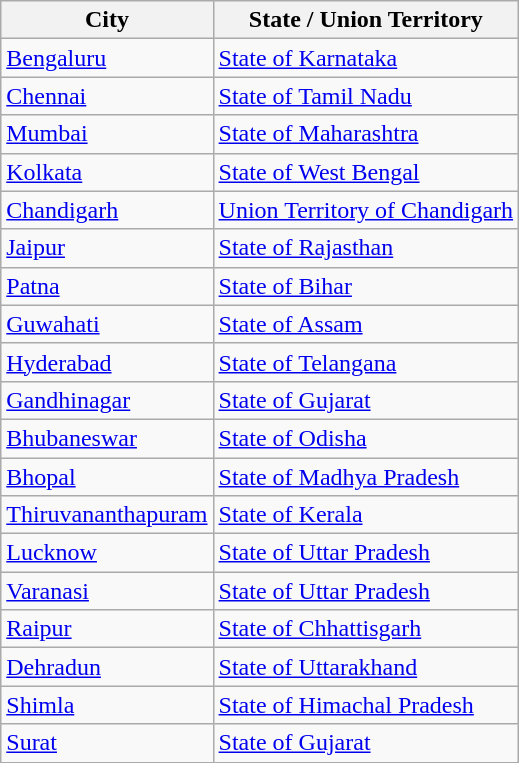<table class="wikitable">
<tr>
<th>City</th>
<th>State / Union Territory</th>
</tr>
<tr>
<td><a href='#'>Bengaluru</a></td>
<td><a href='#'>State of Karnataka</a></td>
</tr>
<tr>
<td><a href='#'>Chennai</a></td>
<td><a href='#'>State of Tamil Nadu</a></td>
</tr>
<tr>
<td><a href='#'>Mumbai</a></td>
<td><a href='#'>State of Maharashtra</a></td>
</tr>
<tr>
<td><a href='#'>Kolkata</a></td>
<td><a href='#'>State of West Bengal</a></td>
</tr>
<tr>
<td><a href='#'>Chandigarh</a></td>
<td><a href='#'>Union Territory of Chandigarh</a></td>
</tr>
<tr>
<td><a href='#'>Jaipur</a></td>
<td><a href='#'>State of Rajasthan</a></td>
</tr>
<tr>
<td><a href='#'>Patna</a></td>
<td><a href='#'>State of Bihar</a></td>
</tr>
<tr>
<td><a href='#'>Guwahati</a></td>
<td><a href='#'>State of Assam</a></td>
</tr>
<tr>
<td><a href='#'>Hyderabad</a></td>
<td><a href='#'>State of Telangana</a></td>
</tr>
<tr>
<td><a href='#'>Gandhinagar</a></td>
<td><a href='#'>State of Gujarat</a></td>
</tr>
<tr>
<td><a href='#'>Bhubaneswar</a></td>
<td><a href='#'>State of Odisha</a></td>
</tr>
<tr>
<td><a href='#'>Bhopal</a></td>
<td><a href='#'>State of Madhya Pradesh</a></td>
</tr>
<tr>
<td><a href='#'>Thiruvananthapuram</a></td>
<td><a href='#'>State of Kerala</a></td>
</tr>
<tr>
<td><a href='#'>Lucknow</a></td>
<td><a href='#'>State of Uttar Pradesh</a></td>
</tr>
<tr>
<td><a href='#'>Varanasi</a></td>
<td><a href='#'>State of Uttar Pradesh</a></td>
</tr>
<tr>
<td><a href='#'>Raipur</a></td>
<td><a href='#'>State of Chhattisgarh</a></td>
</tr>
<tr>
<td><a href='#'>Dehradun</a></td>
<td><a href='#'>State of Uttarakhand</a></td>
</tr>
<tr>
<td><a href='#'>Shimla</a></td>
<td><a href='#'>State of Himachal Pradesh</a></td>
</tr>
<tr>
<td><a href='#'>Surat</a></td>
<td><a href='#'>State of Gujarat</a></td>
</tr>
</table>
